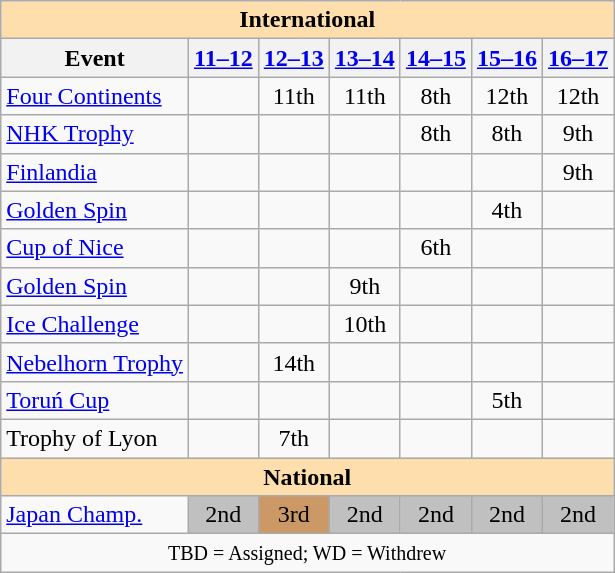<table class="wikitable" style="text-align:center">
<tr>
<th style="background-color: #ffdead; " colspan=7 align=center>International</th>
</tr>
<tr>
<th>Event</th>
<th><a href='#'>11–12</a></th>
<th><a href='#'>12–13</a></th>
<th><a href='#'>13–14</a></th>
<th><a href='#'>14–15</a></th>
<th><a href='#'>15–16</a></th>
<th><a href='#'>16–17</a></th>
</tr>
<tr>
<td align=left><a href='#'>Four Continents</a></td>
<td></td>
<td>11th</td>
<td>11th</td>
<td>8th</td>
<td>12th</td>
<td>12th</td>
</tr>
<tr>
<td align=left> <a href='#'>NHK Trophy</a></td>
<td></td>
<td></td>
<td></td>
<td>8th</td>
<td>8th</td>
<td>9th</td>
</tr>
<tr>
<td align=left> <a href='#'>Finlandia</a></td>
<td></td>
<td></td>
<td></td>
<td></td>
<td></td>
<td>9th</td>
</tr>
<tr>
<td align=left> <a href='#'>Golden Spin</a></td>
<td></td>
<td></td>
<td></td>
<td></td>
<td>4th</td>
<td></td>
</tr>
<tr>
<td align=left><a href='#'>Cup of Nice</a></td>
<td></td>
<td></td>
<td></td>
<td>6th</td>
<td></td>
<td></td>
</tr>
<tr>
<td align=left><a href='#'>Golden Spin</a></td>
<td></td>
<td></td>
<td>9th</td>
<td></td>
<td></td>
<td></td>
</tr>
<tr>
<td align=left><a href='#'>Ice Challenge</a></td>
<td></td>
<td></td>
<td>10th</td>
<td></td>
<td></td>
<td></td>
</tr>
<tr>
<td align=left><a href='#'>Nebelhorn Trophy</a></td>
<td></td>
<td>14th</td>
<td></td>
<td></td>
<td></td>
<td></td>
</tr>
<tr>
<td align=left><a href='#'>Toruń Cup</a></td>
<td></td>
<td></td>
<td></td>
<td></td>
<td>5th</td>
<td></td>
</tr>
<tr>
<td align=left>Trophy of Lyon</td>
<td></td>
<td>7th</td>
<td></td>
<td></td>
<td></td>
<td></td>
</tr>
<tr>
<th style="background-color: #ffdead; " colspan=7 align=center>National</th>
</tr>
<tr>
<td align=left><a href='#'>Japan Champ.</a></td>
<td bgcolor=silver>2nd</td>
<td bgcolor=cc9966>3rd</td>
<td bgcolor=silver>2nd</td>
<td bgcolor=silver>2nd</td>
<td bgcolor=silver>2nd</td>
<td bgcolor=silver>2nd</td>
</tr>
<tr>
<td colspan=7 align=center><small> TBD = Assigned; WD = Withdrew </small></td>
</tr>
</table>
